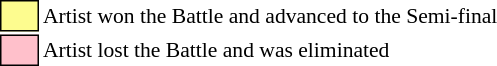<table class="toccolours" style="font-size: 90%; white-space: nowrap;">
<tr>
<td style="background:#fdfc8f; border:1px solid black;">      </td>
<td>Artist won the Battle and advanced to the Semi-final</td>
</tr>
<tr>
<td style="background:pink; border:1px solid black;">      </td>
<td>Artist lost the Battle and was eliminated</td>
</tr>
</table>
